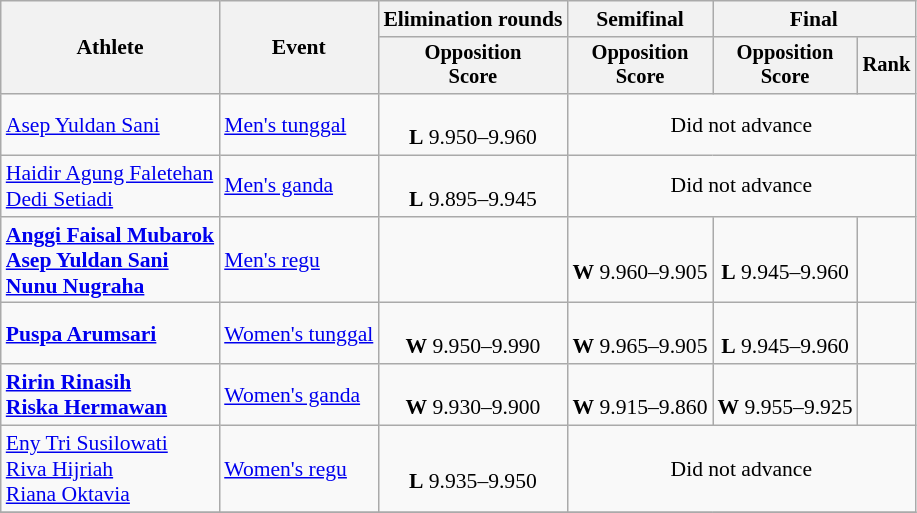<table class=wikitable style="font-size:90%; text-align:center">
<tr>
<th rowspan="2">Athlete</th>
<th rowspan="2">Event</th>
<th>Elimination rounds</th>
<th>Semifinal</th>
<th colspan="2">Final</th>
</tr>
<tr style="font-size:95%", align="center">
<th>Opposition<br>Score</th>
<th>Opposition<br>Score</th>
<th>Opposition<br>Score</th>
<th>Rank</th>
</tr>
<tr align="center">
<td align=left><a href='#'>Asep Yuldan Sani</a></td>
<td align=left><a href='#'>Men's tunggal</a></td>
<td><br><strong>L</strong> 9.950–9.960</td>
<td colspan="3">Did not advance</td>
</tr>
<tr>
<td align=left><a href='#'>Haidir Agung Faletehan</a><br><a href='#'>Dedi Setiadi</a></td>
<td align=left><a href='#'>Men's ganda</a></td>
<td><br><strong>L</strong> 9.895–9.945</td>
<td colspan="3">Did not advance</td>
</tr>
<tr>
<td align=left><strong><a href='#'>Anggi Faisal Mubarok</a><br><a href='#'>Asep Yuldan Sani</a><br><a href='#'>Nunu Nugraha</a></strong></td>
<td align=left><a href='#'>Men's regu</a></td>
<td></td>
<td><br><strong>W</strong> 9.960–9.905</td>
<td><br><strong>L</strong> 9.945–9.960</td>
<td></td>
</tr>
<tr>
<td align=left><strong><a href='#'>Puspa Arumsari</a></strong></td>
<td align=left><a href='#'>Women's tunggal</a></td>
<td><br><strong>W</strong> 9.950–9.990</td>
<td><br><strong>W</strong> 9.965–9.905</td>
<td><br><strong>L</strong> 9.945–9.960</td>
<td></td>
</tr>
<tr>
<td align=left><strong><a href='#'>Ririn Rinasih</a><br><a href='#'>Riska Hermawan</a></strong></td>
<td align=left><a href='#'>Women's ganda</a></td>
<td><br><strong>W</strong> 9.930–9.900</td>
<td><br><strong>W</strong> 9.915–9.860</td>
<td><br><strong>W</strong> 9.955–9.925</td>
<td></td>
</tr>
<tr>
<td align=left><a href='#'>Eny Tri Susilowati</a><br><a href='#'>Riva Hijriah</a><br><a href='#'>Riana Oktavia</a></td>
<td align=left><a href='#'>Women's regu</a></td>
<td><br><strong>L</strong> 9.935–9.950</td>
<td colspan="3">Did not advance</td>
</tr>
<tr>
</tr>
</table>
